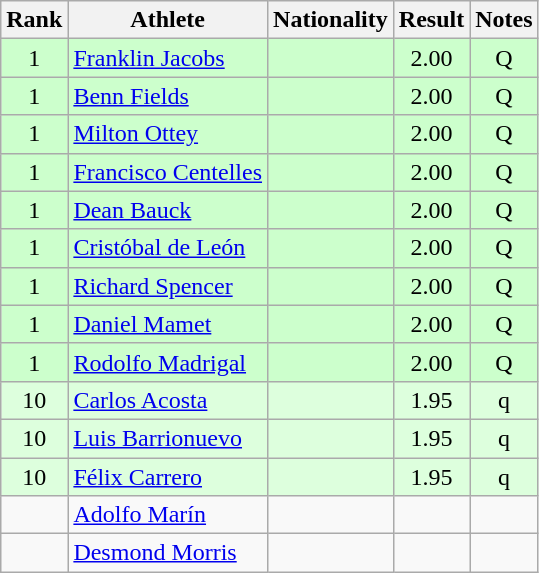<table class="wikitable sortable" style="text-align:center">
<tr>
<th>Rank</th>
<th>Athlete</th>
<th>Nationality</th>
<th>Result</th>
<th>Notes</th>
</tr>
<tr bgcolor=ccffcc>
<td>1</td>
<td align=left><a href='#'>Franklin Jacobs</a></td>
<td align=left></td>
<td>2.00</td>
<td>Q</td>
</tr>
<tr bgcolor=ccffcc>
<td>1</td>
<td align=left><a href='#'>Benn Fields</a></td>
<td align=left></td>
<td>2.00</td>
<td>Q</td>
</tr>
<tr bgcolor=ccffcc>
<td>1</td>
<td align=left><a href='#'>Milton Ottey</a></td>
<td align=left></td>
<td>2.00</td>
<td>Q</td>
</tr>
<tr bgcolor=ccffcc>
<td>1</td>
<td align=left><a href='#'>Francisco Centelles</a></td>
<td align=left></td>
<td>2.00</td>
<td>Q</td>
</tr>
<tr bgcolor=ccffcc>
<td>1</td>
<td align=left><a href='#'>Dean Bauck</a></td>
<td align=left></td>
<td>2.00</td>
<td>Q</td>
</tr>
<tr bgcolor=ccffcc>
<td>1</td>
<td align=left><a href='#'>Cristóbal de León</a></td>
<td align=left></td>
<td>2.00</td>
<td>Q</td>
</tr>
<tr bgcolor=ccffcc>
<td>1</td>
<td align=left><a href='#'>Richard Spencer</a></td>
<td align=left></td>
<td>2.00</td>
<td>Q</td>
</tr>
<tr bgcolor=ccffcc>
<td>1</td>
<td align=left><a href='#'>Daniel Mamet</a></td>
<td align=left></td>
<td>2.00</td>
<td>Q</td>
</tr>
<tr bgcolor=ccffcc>
<td>1</td>
<td align=left><a href='#'>Rodolfo Madrigal</a></td>
<td align=left></td>
<td>2.00</td>
<td>Q</td>
</tr>
<tr bgcolor=ddffdd>
<td>10</td>
<td align=left><a href='#'>Carlos Acosta</a></td>
<td align=left></td>
<td>1.95</td>
<td>q</td>
</tr>
<tr bgcolor=ddffdd>
<td>10</td>
<td align=left><a href='#'>Luis Barrionuevo</a></td>
<td align=left></td>
<td>1.95</td>
<td>q</td>
</tr>
<tr bgcolor=ddffdd>
<td>10</td>
<td align=left><a href='#'>Félix Carrero</a></td>
<td align=left></td>
<td>1.95</td>
<td>q</td>
</tr>
<tr>
<td></td>
<td align=left><a href='#'>Adolfo Marín</a></td>
<td align=left></td>
<td></td>
<td></td>
</tr>
<tr>
<td></td>
<td align=left><a href='#'>Desmond Morris</a></td>
<td align=left></td>
<td></td>
<td></td>
</tr>
</table>
